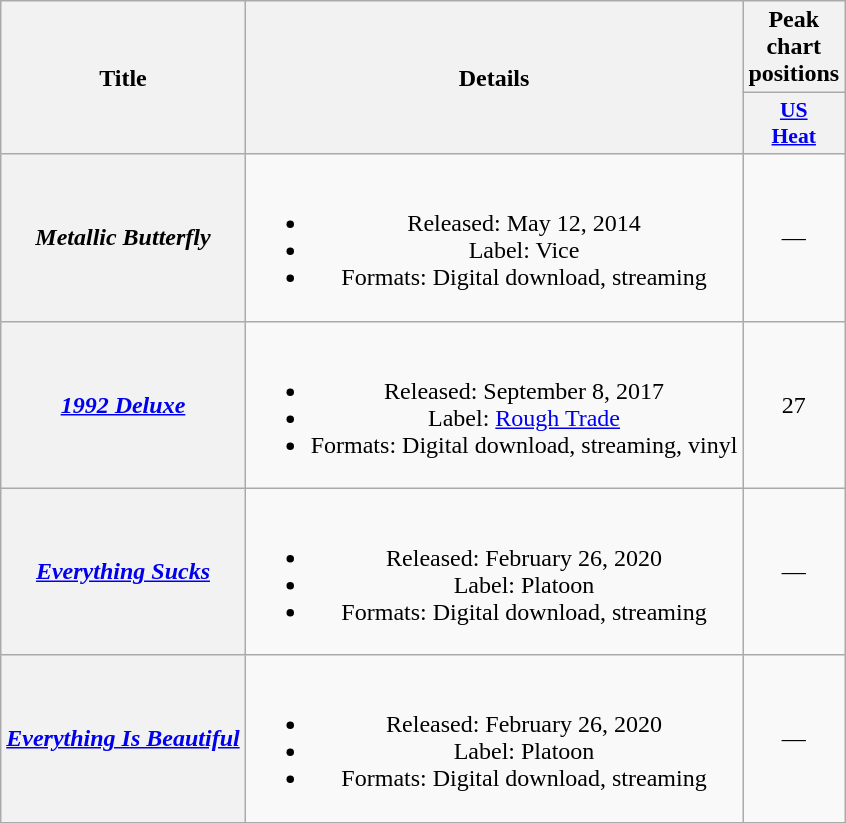<table class="wikitable plainrowheaders" style="text-align:center;">
<tr>
<th rowspan="2">Title</th>
<th rowspan="2">Details</th>
<th>Peak chart positions</th>
</tr>
<tr>
<th scope="col" style="width:3em;font-size:90%;"><a href='#'>US<br>Heat</a></th>
</tr>
<tr>
<th scope="row"><em>Metallic Butterfly</em></th>
<td><br><ul><li>Released: May 12, 2014</li><li>Label: Vice</li><li>Formats: Digital download, streaming</li></ul></td>
<td>—</td>
</tr>
<tr>
<th scope="row"><em><a href='#'>1992 Deluxe</a></em></th>
<td><br><ul><li>Released: September 8, 2017</li><li>Label: <a href='#'>Rough Trade</a></li><li>Formats: Digital download, streaming, vinyl</li></ul></td>
<td>27</td>
</tr>
<tr>
<th scope="row"><em><a href='#'>Everything Sucks</a></em></th>
<td><br><ul><li>Released: February 26, 2020</li><li>Label: Platoon</li><li>Formats: Digital download, streaming</li></ul></td>
<td>—</td>
</tr>
<tr>
<th scope="row"><em><a href='#'>Everything Is Beautiful</a></em></th>
<td><br><ul><li>Released: February 26, 2020</li><li>Label: Platoon</li><li>Formats: Digital download, streaming</li></ul></td>
<td>—</td>
</tr>
</table>
